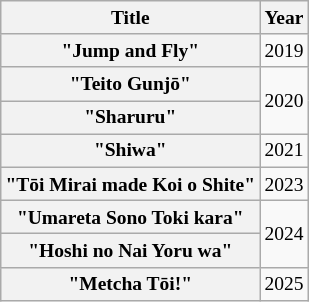<table class="wikitable plainrowheaders" style="font-size:small; text-align:center">
<tr>
<th scope="col">Title</th>
<th scope="col">Year</th>
</tr>
<tr>
<th scope="row">"Jump and Fly"</th>
<td>2019</td>
</tr>
<tr>
<th scope="row">"Teito Gunjō"</th>
<td rowspan="2">2020</td>
</tr>
<tr>
<th scope="row">"Sharuru"</th>
</tr>
<tr>
<th scope="row">"Shiwa"</th>
<td>2021</td>
</tr>
<tr>
<th scope="row">"Tōi Mirai made Koi o Shite"</th>
<td>2023</td>
</tr>
<tr>
<th scope="row">"Umareta Sono Toki kara"</th>
<td rowspan="2">2024</td>
</tr>
<tr>
<th scope="row">"Hoshi no Nai Yoru wa"</th>
</tr>
<tr>
<th scope="row">"Metcha Tōi!"</th>
<td>2025</td>
</tr>
</table>
